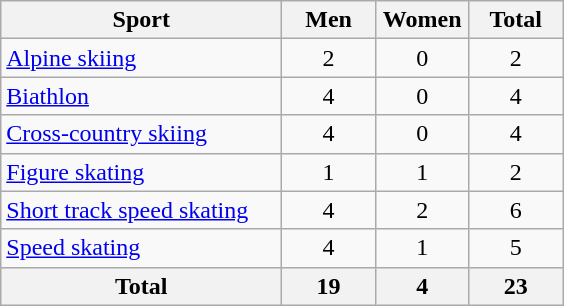<table class="wikitable sortable" style="text-align:center;">
<tr>
<th width=180>Sport</th>
<th width=55>Men</th>
<th width=55>Women</th>
<th width=55>Total</th>
</tr>
<tr>
<td align=left><a href='#'>Alpine skiing</a></td>
<td>2</td>
<td>0</td>
<td>2</td>
</tr>
<tr>
<td align=left><a href='#'>Biathlon</a></td>
<td>4</td>
<td>0</td>
<td>4</td>
</tr>
<tr>
<td align=left><a href='#'>Cross-country skiing</a></td>
<td>4</td>
<td>0</td>
<td>4</td>
</tr>
<tr>
<td align=left><a href='#'>Figure skating</a></td>
<td>1</td>
<td>1</td>
<td>2</td>
</tr>
<tr>
<td align=left><a href='#'>Short track speed skating</a></td>
<td>4</td>
<td>2</td>
<td>6</td>
</tr>
<tr>
<td align=left><a href='#'>Speed skating</a></td>
<td>4</td>
<td>1</td>
<td>5</td>
</tr>
<tr>
<th>Total</th>
<th>19</th>
<th>4</th>
<th>23</th>
</tr>
</table>
